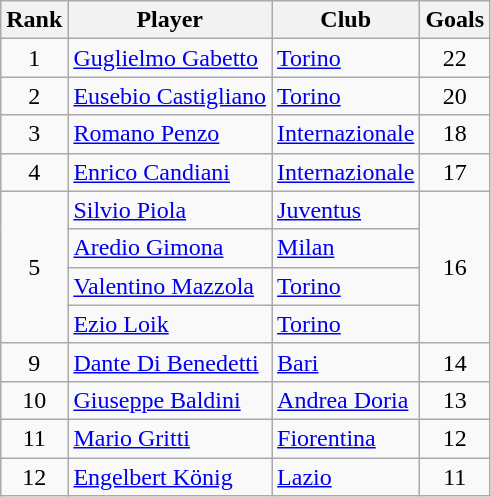<table class="wikitable" style="text-align:center">
<tr>
<th>Rank</th>
<th>Player</th>
<th>Club</th>
<th>Goals</th>
</tr>
<tr>
<td>1</td>
<td align="left"> <a href='#'>Guglielmo Gabetto</a></td>
<td align="left"><a href='#'>Torino</a></td>
<td>22</td>
</tr>
<tr>
<td>2</td>
<td align="left"> <a href='#'>Eusebio Castigliano</a></td>
<td align="left"><a href='#'>Torino</a></td>
<td>20</td>
</tr>
<tr>
<td>3</td>
<td align="left"> <a href='#'>Romano Penzo</a></td>
<td align="left"><a href='#'>Internazionale</a></td>
<td>18</td>
</tr>
<tr>
<td>4</td>
<td align="left"> <a href='#'>Enrico Candiani</a></td>
<td align="left"><a href='#'>Internazionale</a></td>
<td>17</td>
</tr>
<tr>
<td rowspan="4">5</td>
<td align="left"> <a href='#'>Silvio Piola</a></td>
<td align="left"><a href='#'>Juventus</a></td>
<td rowspan="4">16</td>
</tr>
<tr>
<td align="left"> <a href='#'>Aredio Gimona</a></td>
<td align="left"><a href='#'>Milan</a></td>
</tr>
<tr>
<td align="left"> <a href='#'>Valentino Mazzola</a></td>
<td align="left"><a href='#'>Torino</a></td>
</tr>
<tr>
<td align="left"> <a href='#'>Ezio Loik</a></td>
<td align="left"><a href='#'>Torino</a></td>
</tr>
<tr>
<td>9</td>
<td align="left"> <a href='#'>Dante Di Benedetti</a></td>
<td align="left"><a href='#'>Bari</a></td>
<td>14</td>
</tr>
<tr>
<td>10</td>
<td align="left"> <a href='#'>Giuseppe Baldini</a></td>
<td align="left"><a href='#'>Andrea Doria</a></td>
<td>13</td>
</tr>
<tr>
<td>11</td>
<td align="left"> <a href='#'>Mario Gritti</a></td>
<td align="left"><a href='#'>Fiorentina</a></td>
<td>12</td>
</tr>
<tr>
<td>12</td>
<td align="left"> <a href='#'>Engelbert König</a></td>
<td align="left"><a href='#'>Lazio</a></td>
<td>11</td>
</tr>
</table>
